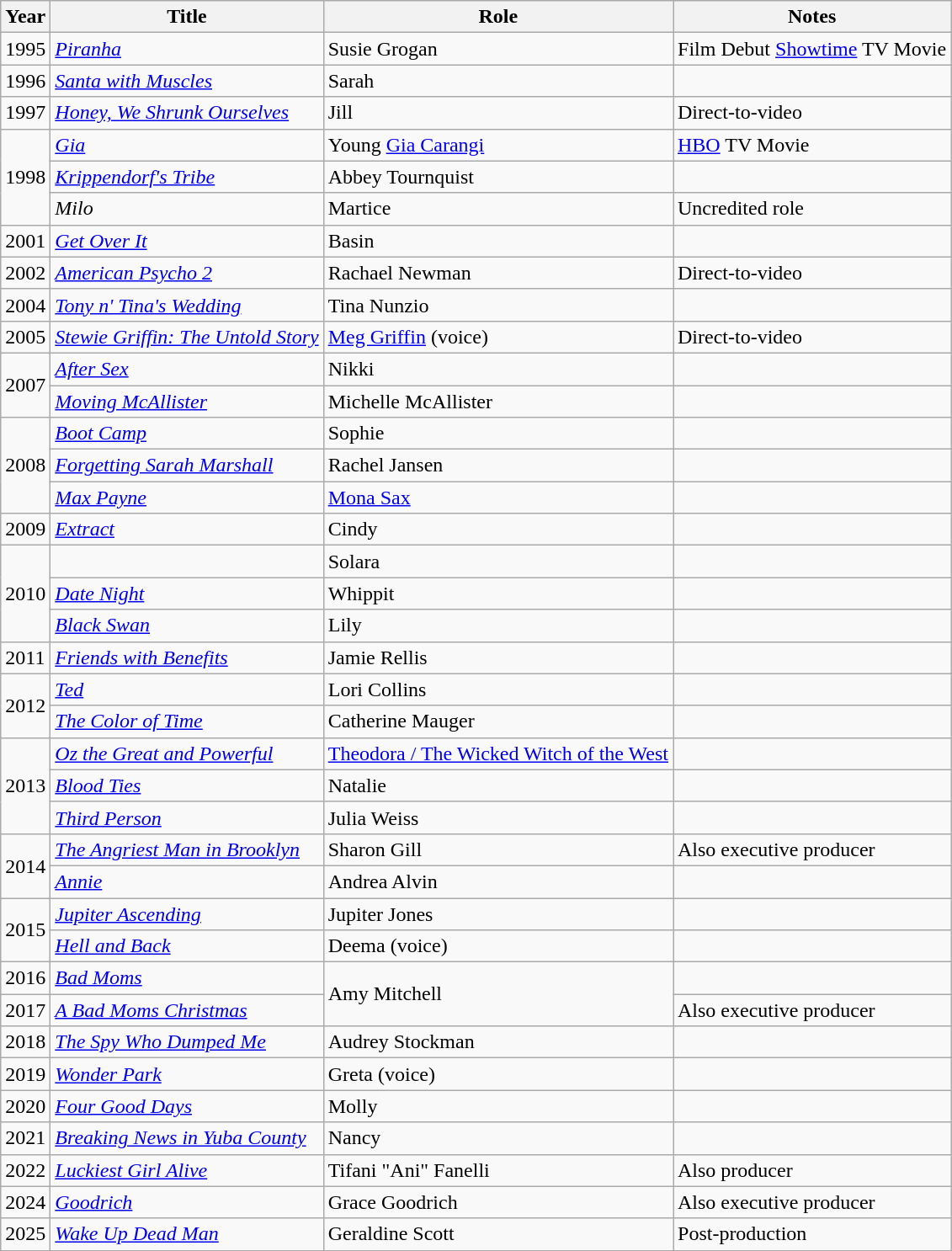<table class="wikitable sortable">
<tr>
<th>Year</th>
<th>Title</th>
<th>Role</th>
<th>Notes</th>
</tr>
<tr>
<td>1995</td>
<td><em><a href='#'>Piranha</a></em></td>
<td>Susie Grogan</td>
<td>Film Debut <a href='#'>Showtime</a> TV Movie</td>
</tr>
<tr>
<td>1996</td>
<td><em><a href='#'>Santa with Muscles</a></em></td>
<td>Sarah</td>
<td></td>
</tr>
<tr>
<td>1997</td>
<td><em><a href='#'>Honey, We Shrunk Ourselves</a></em></td>
<td>Jill</td>
<td>Direct-to-video</td>
</tr>
<tr>
<td rowspan="3">1998</td>
<td><em><a href='#'>Gia</a></em></td>
<td>Young <a href='#'>Gia Carangi</a></td>
<td><a href='#'>HBO</a> TV Movie</td>
</tr>
<tr>
<td><em><a href='#'>Krippendorf's Tribe</a></em></td>
<td>Abbey Tournquist</td>
<td></td>
</tr>
<tr>
<td><em>Milo</em></td>
<td>Martice</td>
<td>Uncredited role</td>
</tr>
<tr>
<td>2001</td>
<td><em><a href='#'>Get Over It</a></em></td>
<td>Basin</td>
<td></td>
</tr>
<tr>
<td>2002</td>
<td><em><a href='#'>American Psycho 2</a></em></td>
<td>Rachael Newman</td>
<td>Direct-to-video</td>
</tr>
<tr>
<td>2004</td>
<td><em><a href='#'>Tony n' Tina's Wedding</a></em></td>
<td>Tina Nunzio</td>
<td></td>
</tr>
<tr>
<td>2005</td>
<td><em><a href='#'>Stewie Griffin: The Untold Story</a></em></td>
<td><a href='#'>Meg Griffin</a> (voice)</td>
<td>Direct-to-video</td>
</tr>
<tr>
<td rowspan="2">2007</td>
<td><em><a href='#'>After Sex</a></em></td>
<td>Nikki</td>
<td></td>
</tr>
<tr>
<td><em><a href='#'>Moving McAllister</a></em></td>
<td>Michelle McAllister</td>
<td></td>
</tr>
<tr>
<td rowspan="3">2008</td>
<td><em><a href='#'>Boot Camp</a></em></td>
<td>Sophie</td>
<td></td>
</tr>
<tr>
<td><em><a href='#'>Forgetting Sarah Marshall</a></em></td>
<td>Rachel Jansen</td>
<td></td>
</tr>
<tr>
<td><em><a href='#'>Max Payne</a></em></td>
<td><a href='#'>Mona Sax</a></td>
<td></td>
</tr>
<tr>
<td>2009</td>
<td><em><a href='#'>Extract</a></em></td>
<td>Cindy</td>
<td></td>
</tr>
<tr>
<td rowspan="3">2010</td>
<td><em></em></td>
<td>Solara</td>
<td></td>
</tr>
<tr>
<td><em><a href='#'>Date Night</a></em></td>
<td>Whippit</td>
<td></td>
</tr>
<tr>
<td><em><a href='#'>Black Swan</a></em></td>
<td>Lily</td>
<td></td>
</tr>
<tr>
<td>2011</td>
<td><em><a href='#'>Friends with Benefits</a></em></td>
<td>Jamie Rellis</td>
<td></td>
</tr>
<tr>
<td rowspan="2">2012</td>
<td><em><a href='#'>Ted</a></em></td>
<td>Lori Collins</td>
<td></td>
</tr>
<tr>
<td><em><a href='#'>The Color of Time</a></em></td>
<td>Catherine Mauger</td>
<td></td>
</tr>
<tr>
<td rowspan="3">2013</td>
<td><em><a href='#'>Oz the Great and Powerful</a></em></td>
<td><a href='#'>Theodora / The Wicked Witch of the West</a></td>
<td></td>
</tr>
<tr>
<td><em><a href='#'>Blood Ties</a></em></td>
<td>Natalie</td>
<td></td>
</tr>
<tr>
<td><em><a href='#'>Third Person</a></em></td>
<td>Julia Weiss</td>
<td></td>
</tr>
<tr>
<td rowspan="2">2014</td>
<td><em><a href='#'>The Angriest Man in Brooklyn</a></em></td>
<td>Sharon Gill</td>
<td>Also executive producer</td>
</tr>
<tr>
<td><em><a href='#'>Annie</a></em></td>
<td>Andrea Alvin</td>
<td></td>
</tr>
<tr>
<td rowspan="2">2015</td>
<td><em><a href='#'>Jupiter Ascending</a></em></td>
<td>Jupiter Jones</td>
<td></td>
</tr>
<tr>
<td><em><a href='#'>Hell and Back</a></em></td>
<td>Deema (voice)</td>
<td></td>
</tr>
<tr>
<td>2016</td>
<td><em><a href='#'>Bad Moms</a></em></td>
<td rowspan="2">Amy Mitchell</td>
<td></td>
</tr>
<tr>
<td>2017</td>
<td><em><a href='#'>A Bad Moms Christmas</a></em></td>
<td>Also executive producer</td>
</tr>
<tr>
<td>2018</td>
<td><em><a href='#'>The Spy Who Dumped Me</a></em></td>
<td>Audrey Stockman</td>
<td></td>
</tr>
<tr>
<td>2019</td>
<td><em><a href='#'>Wonder Park</a></em></td>
<td>Greta (voice)</td>
<td></td>
</tr>
<tr>
<td>2020</td>
<td><em><a href='#'>Four Good Days</a></em></td>
<td>Molly</td>
<td></td>
</tr>
<tr>
<td>2021</td>
<td><em><a href='#'>Breaking News in Yuba County</a></em></td>
<td>Nancy</td>
<td></td>
</tr>
<tr>
<td>2022</td>
<td><em><a href='#'>Luckiest Girl Alive</a></em></td>
<td>Tifani "Ani" Fanelli</td>
<td>Also producer</td>
</tr>
<tr>
<td>2024</td>
<td><em><a href='#'>Goodrich</a></em></td>
<td>Grace Goodrich</td>
<td>Also executive producer</td>
</tr>
<tr>
<td>2025</td>
<td><em><a href='#'>Wake Up Dead Man</a></em></td>
<td>Geraldine Scott</td>
<td>Post-production</td>
</tr>
</table>
